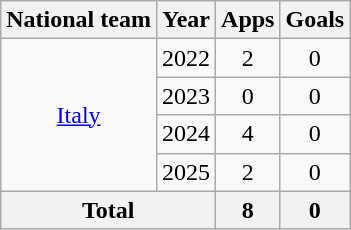<table class="wikitable" style="text-align:center">
<tr>
<th>National team</th>
<th>Year</th>
<th>Apps</th>
<th>Goals</th>
</tr>
<tr>
<td rowspan="4"><a href='#'>Italy</a></td>
<td>2022</td>
<td>2</td>
<td>0</td>
</tr>
<tr>
<td>2023</td>
<td>0</td>
<td>0</td>
</tr>
<tr>
<td>2024</td>
<td>4</td>
<td>0</td>
</tr>
<tr>
<td>2025</td>
<td>2</td>
<td>0</td>
</tr>
<tr>
<th colspan="2">Total</th>
<th>8</th>
<th>0</th>
</tr>
</table>
